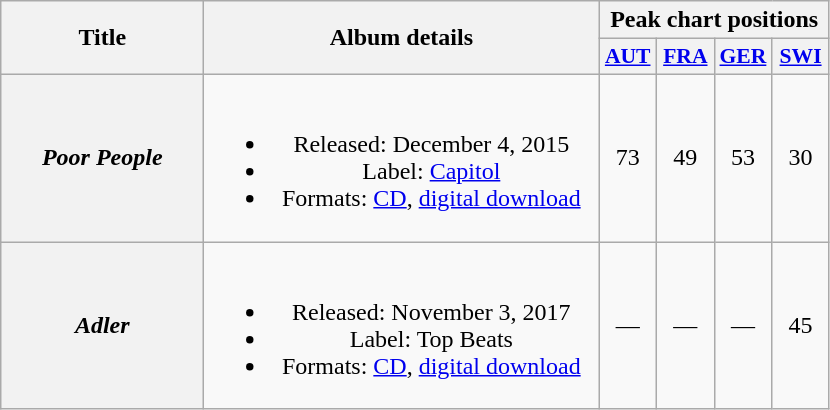<table class="wikitable plainrowheaders" style="text-align:center;">
<tr>
<th scope="col" rowspan="2" style="width:8em;">Title</th>
<th scope="col" rowspan="2" style="width:16em;">Album details</th>
<th scope="col" colspan="4">Peak chart positions</th>
</tr>
<tr>
<th scope="col" style="width:2.2em; font-size:90%;"><a href='#'>AUT</a> <br></th>
<th scope="col" style="width:2.2em; font-size:90%;"><a href='#'>FRA</a> <br></th>
<th scope="col" style="width:2.2em; font-size:90%;"><a href='#'>GER</a> <br></th>
<th scope="col" style="width:2.2em; font-size:90%;"><a href='#'>SWI</a> <br></th>
</tr>
<tr>
<th scope="row"><em>Poor People</em></th>
<td><br><ul><li>Released: December 4, 2015</li><li>Label: <a href='#'>Capitol</a></li><li>Formats: <a href='#'>CD</a>, <a href='#'>digital download</a></li></ul></td>
<td>73</td>
<td>49</td>
<td>53</td>
<td>30</td>
</tr>
<tr>
<th scope="row"><em>Adler</em></th>
<td><br><ul><li>Released: November 3, 2017</li><li>Label: Top Beats</li><li>Formats: <a href='#'>CD</a>, <a href='#'>digital download</a></li></ul></td>
<td>—</td>
<td>—</td>
<td>—</td>
<td>45</td>
</tr>
</table>
